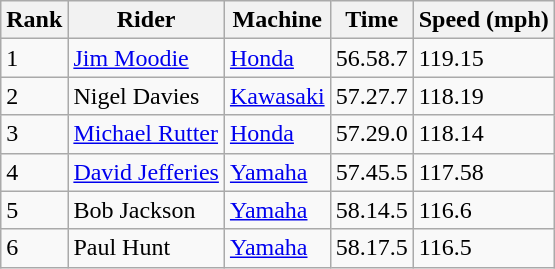<table class="wikitable">
<tr>
<th>Rank</th>
<th>Rider</th>
<th>Machine</th>
<th>Time</th>
<th>Speed (mph)</th>
</tr>
<tr>
<td>1</td>
<td> <a href='#'>Jim Moodie</a></td>
<td><a href='#'>Honda</a></td>
<td>56.58.7</td>
<td>119.15</td>
</tr>
<tr>
<td>2</td>
<td> Nigel Davies</td>
<td><a href='#'>Kawasaki</a></td>
<td>57.27.7</td>
<td>118.19</td>
</tr>
<tr>
<td>3</td>
<td> <a href='#'>Michael Rutter</a></td>
<td><a href='#'>Honda</a></td>
<td>57.29.0</td>
<td>118.14</td>
</tr>
<tr>
<td>4</td>
<td> <a href='#'>David Jefferies</a></td>
<td><a href='#'>Yamaha</a></td>
<td>57.45.5</td>
<td>117.58</td>
</tr>
<tr>
<td>5</td>
<td> Bob Jackson</td>
<td><a href='#'>Yamaha</a></td>
<td>58.14.5</td>
<td>116.6</td>
</tr>
<tr>
<td>6</td>
<td> Paul Hunt</td>
<td><a href='#'>Yamaha</a></td>
<td>58.17.5</td>
<td>116.5</td>
</tr>
</table>
